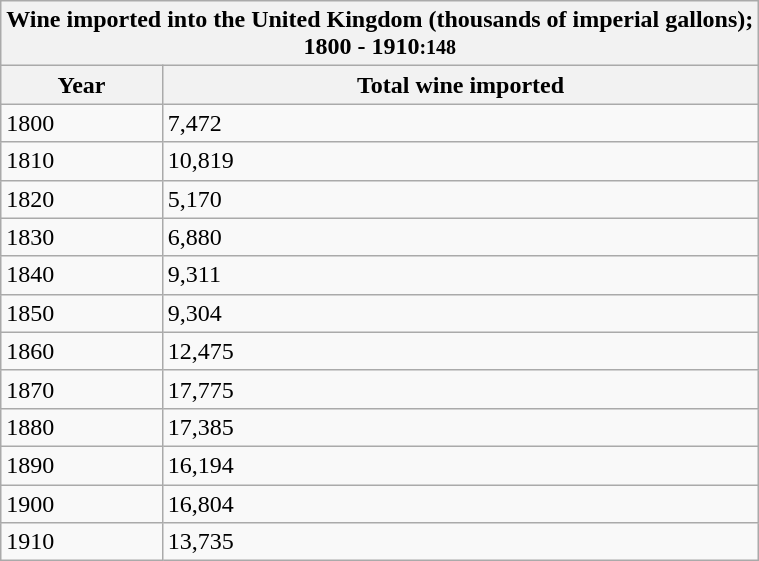<table class="wikitable mw-collapsible mw-collapsed">
<tr>
<th colspan="2">Wine imported into the United Kingdom (thousands of imperial gallons);<br>1800 - 1910<small>:148</small></th>
</tr>
<tr>
<th>Year</th>
<th>Total wine imported</th>
</tr>
<tr>
<td>1800</td>
<td>7,472</td>
</tr>
<tr>
<td>1810</td>
<td>10,819</td>
</tr>
<tr>
<td>1820</td>
<td>5,170</td>
</tr>
<tr>
<td>1830</td>
<td>6,880</td>
</tr>
<tr>
<td>1840</td>
<td>9,311</td>
</tr>
<tr>
<td>1850</td>
<td>9,304</td>
</tr>
<tr>
<td>1860</td>
<td>12,475</td>
</tr>
<tr>
<td>1870</td>
<td>17,775</td>
</tr>
<tr>
<td>1880</td>
<td>17,385</td>
</tr>
<tr>
<td>1890</td>
<td>16,194</td>
</tr>
<tr>
<td>1900</td>
<td>16,804</td>
</tr>
<tr>
<td>1910</td>
<td>13,735</td>
</tr>
</table>
